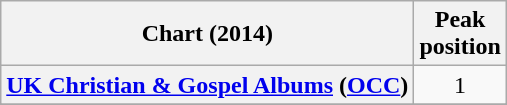<table class="wikitable sortable plainrowheaders">
<tr>
<th scope="col">Chart (2014)</th>
<th scope="col">Peak<br>position</th>
</tr>
<tr>
<th scope="row"><a href='#'>UK Christian & Gospel Albums</a> (<a href='#'>OCC</a>)</th>
<td align="center">1</td>
</tr>
<tr>
</tr>
<tr>
</tr>
<tr>
</tr>
<tr>
</tr>
<tr>
</tr>
<tr>
</tr>
</table>
